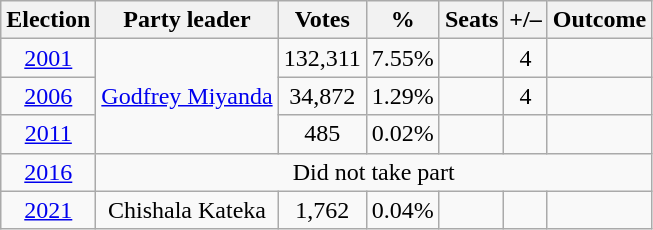<table class=wikitable style=text-align:center>
<tr>
<th><strong>Election</strong></th>
<th><strong>Party leader</strong></th>
<th><strong>Votes</strong></th>
<th><strong>%</strong></th>
<th><strong>Seats</strong></th>
<th>+/–</th>
<th><strong>Outcome</strong></th>
</tr>
<tr>
<td><a href='#'>2001</a></td>
<td rowspan="3"><a href='#'>Godfrey Miyanda</a></td>
<td>132,311</td>
<td>7.55%</td>
<td></td>
<td> 4</td>
<td></td>
</tr>
<tr>
<td><a href='#'>2006</a></td>
<td>34,872</td>
<td>1.29%</td>
<td></td>
<td> 4</td>
<td></td>
</tr>
<tr>
<td><a href='#'>2011</a></td>
<td>485</td>
<td>0.02%</td>
<td></td>
<td></td>
<td></td>
</tr>
<tr>
<td><a href='#'>2016</a></td>
<td colspan="6">Did not take part</td>
</tr>
<tr>
<td><a href='#'>2021</a></td>
<td>Chishala Kateka</td>
<td>1,762</td>
<td>0.04%</td>
<td></td>
<td></td>
<td></td>
</tr>
</table>
